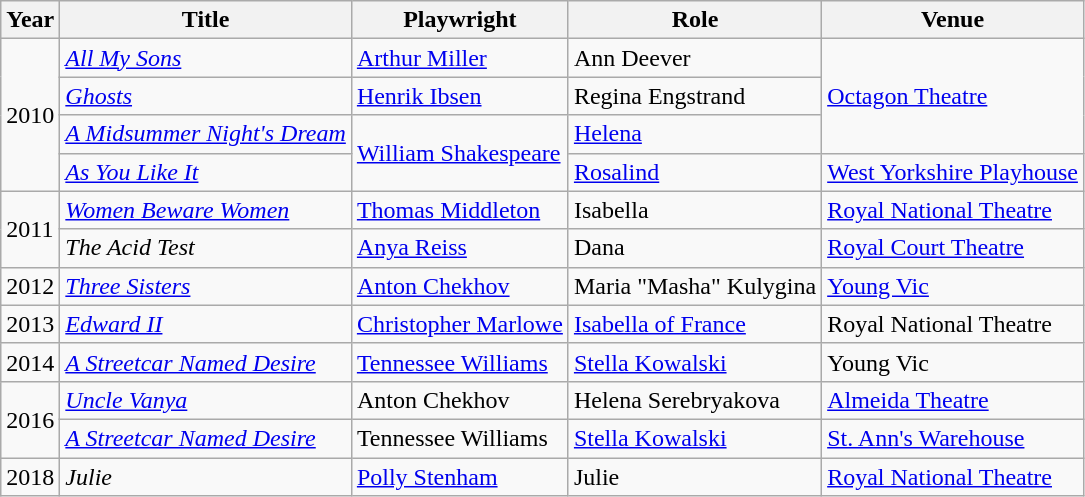<table class="wikitable">
<tr>
<th>Year</th>
<th>Title</th>
<th>Playwright</th>
<th>Role</th>
<th>Venue</th>
</tr>
<tr>
<td rowspan="4">2010</td>
<td><em><a href='#'>All My Sons</a></em></td>
<td><a href='#'>Arthur Miller</a></td>
<td>Ann Deever</td>
<td rowspan="3"><a href='#'>Octagon Theatre</a></td>
</tr>
<tr>
<td><em><a href='#'>Ghosts</a></em></td>
<td><a href='#'>Henrik Ibsen</a></td>
<td>Regina Engstrand</td>
</tr>
<tr>
<td data-sort-value="Midsummer Night's Dream, A"><em><a href='#'>A Midsummer Night's Dream</a></em></td>
<td rowspan="2"><a href='#'>William Shakespeare</a></td>
<td><a href='#'>Helena</a></td>
</tr>
<tr>
<td><em><a href='#'>As You Like It</a></em></td>
<td><a href='#'>Rosalind</a></td>
<td><a href='#'>West Yorkshire Playhouse</a></td>
</tr>
<tr>
<td rowspan="2">2011</td>
<td><em><a href='#'>Women Beware Women</a></em></td>
<td><a href='#'>Thomas Middleton</a></td>
<td>Isabella</td>
<td><a href='#'>Royal National Theatre</a></td>
</tr>
<tr>
<td data-sort-value="Acid Test, The"><em>The Acid Test</em></td>
<td><a href='#'>Anya Reiss</a></td>
<td>Dana</td>
<td><a href='#'>Royal Court Theatre</a></td>
</tr>
<tr>
<td>2012</td>
<td><em><a href='#'>Three Sisters</a></em></td>
<td><a href='#'>Anton Chekhov</a></td>
<td>Maria "Masha" Kulygina</td>
<td><a href='#'>Young Vic</a></td>
</tr>
<tr>
<td>2013</td>
<td><em><a href='#'>Edward II</a></em></td>
<td><a href='#'>Christopher Marlowe</a></td>
<td><a href='#'>Isabella of France</a></td>
<td>Royal National Theatre</td>
</tr>
<tr>
<td>2014</td>
<td data-sort-value="Streetcar Named Desire, The"><em><a href='#'>A Streetcar Named Desire</a></em></td>
<td><a href='#'>Tennessee Williams</a></td>
<td><a href='#'>Stella Kowalski</a></td>
<td>Young Vic</td>
</tr>
<tr>
<td rowspan="2">2016</td>
<td><em><a href='#'>Uncle Vanya</a></em></td>
<td>Anton Chekhov</td>
<td>Helena Serebryakova</td>
<td><a href='#'>Almeida Theatre</a></td>
</tr>
<tr>
<td data-sort-value="Streetcar Named Desire, The"><em><a href='#'>A Streetcar Named Desire</a></em></td>
<td>Tennessee Williams</td>
<td><a href='#'>Stella Kowalski</a></td>
<td><a href='#'>St. Ann's Warehouse</a></td>
</tr>
<tr>
<td>2018</td>
<td><em>Julie</em></td>
<td><a href='#'>Polly Stenham</a></td>
<td>Julie</td>
<td><a href='#'>Royal National Theatre</a></td>
</tr>
</table>
